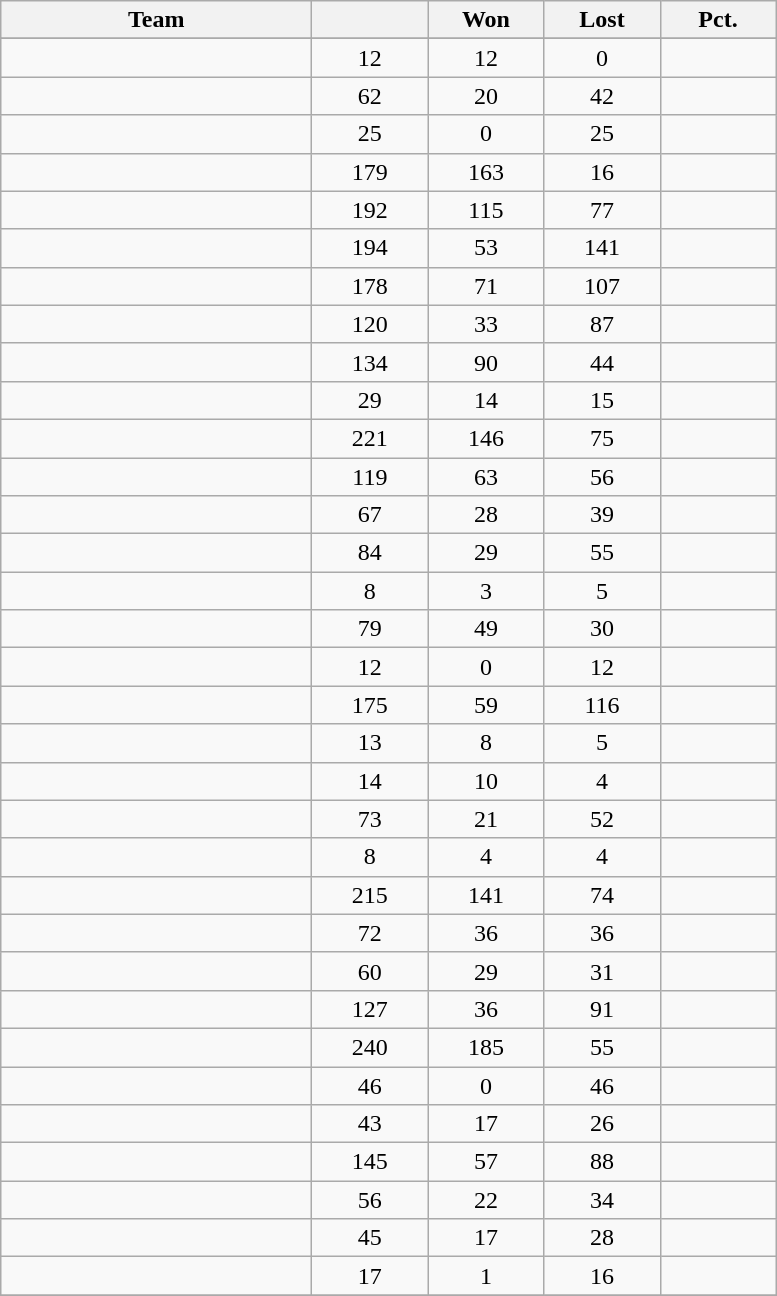<table class="wikitable sortable" style="text-align:center">
<tr>
<th width=200>Team</th>
<th width=70></th>
<th width=70>Won</th>
<th width=70>Lost</th>
<th width=70>Pct.</th>
</tr>
<tr bgcolor="#d0ffd0" align="center">
</tr>
<tr>
<td align="left"></td>
<td>12</td>
<td>12</td>
<td>0</td>
<td></td>
</tr>
<tr>
<td align="left"></td>
<td>62</td>
<td>20</td>
<td>42</td>
<td></td>
</tr>
<tr>
<td align="left"></td>
<td>25</td>
<td>0</td>
<td>25</td>
<td></td>
</tr>
<tr>
<td align="left"></td>
<td>179</td>
<td>163</td>
<td>16</td>
<td></td>
</tr>
<tr>
<td align="left"></td>
<td>192</td>
<td>115</td>
<td>77</td>
<td></td>
</tr>
<tr>
<td align="left"></td>
<td>194</td>
<td>53</td>
<td>141</td>
<td></td>
</tr>
<tr>
<td align="left"></td>
<td>178</td>
<td>71</td>
<td>107</td>
<td></td>
</tr>
<tr>
<td align="left"></td>
<td>120</td>
<td>33</td>
<td>87</td>
<td></td>
</tr>
<tr>
<td align="left"></td>
<td>134</td>
<td>90</td>
<td>44</td>
<td></td>
</tr>
<tr>
<td align="left"></td>
<td>29</td>
<td>14</td>
<td>15</td>
<td></td>
</tr>
<tr>
<td align="left"></td>
<td>221</td>
<td>146</td>
<td>75</td>
<td></td>
</tr>
<tr>
<td align="left"></td>
<td>119</td>
<td>63</td>
<td>56</td>
<td></td>
</tr>
<tr>
<td align="left"></td>
<td>67</td>
<td>28</td>
<td>39</td>
<td></td>
</tr>
<tr>
<td align="left"></td>
<td>84</td>
<td>29</td>
<td>55</td>
<td></td>
</tr>
<tr>
<td align="left"></td>
<td>8</td>
<td>3</td>
<td>5</td>
<td></td>
</tr>
<tr>
<td align="left"></td>
<td>79</td>
<td>49</td>
<td>30</td>
<td></td>
</tr>
<tr>
<td align="left"></td>
<td>12</td>
<td>0</td>
<td>12</td>
<td></td>
</tr>
<tr>
<td align="left"></td>
<td>175</td>
<td>59</td>
<td>116</td>
<td></td>
</tr>
<tr>
<td align="left"></td>
<td>13</td>
<td>8</td>
<td>5</td>
<td></td>
</tr>
<tr>
<td align="left"></td>
<td>14</td>
<td>10</td>
<td>4</td>
<td></td>
</tr>
<tr>
<td align="left"></td>
<td>73</td>
<td>21</td>
<td>52</td>
<td></td>
</tr>
<tr>
<td align="left"></td>
<td>8</td>
<td>4</td>
<td>4</td>
<td></td>
</tr>
<tr>
<td align="left"></td>
<td>215</td>
<td>141</td>
<td>74</td>
<td></td>
</tr>
<tr>
<td align="left"></td>
<td>72</td>
<td>36</td>
<td>36</td>
<td></td>
</tr>
<tr>
<td align="left"></td>
<td>60</td>
<td>29</td>
<td>31</td>
<td></td>
</tr>
<tr>
<td align="left"></td>
<td>127</td>
<td>36</td>
<td>91</td>
<td></td>
</tr>
<tr>
<td align="left"></td>
<td>240</td>
<td>185</td>
<td>55</td>
<td></td>
</tr>
<tr>
<td align="left"></td>
<td>46</td>
<td>0</td>
<td>46</td>
<td></td>
</tr>
<tr>
<td align="left"></td>
<td>43</td>
<td>17</td>
<td>26</td>
<td></td>
</tr>
<tr>
<td align="left"></td>
<td>145</td>
<td>57</td>
<td>88</td>
<td></td>
</tr>
<tr>
<td align="left"></td>
<td>56</td>
<td>22</td>
<td>34</td>
<td></td>
</tr>
<tr>
<td align="left"></td>
<td>45</td>
<td>17</td>
<td>28</td>
<td></td>
</tr>
<tr>
<td align="left"></td>
<td>17</td>
<td>1</td>
<td>16</td>
<td></td>
</tr>
<tr class="sortbottom">
</tr>
</table>
